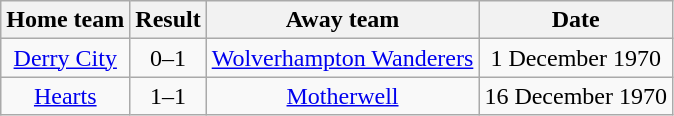<table class="wikitable" style="text-align: center">
<tr>
<th>Home team</th>
<th>Result</th>
<th>Away team</th>
<th>Date</th>
</tr>
<tr>
<td> <a href='#'>Derry City</a></td>
<td>0–1</td>
<td> <a href='#'>Wolverhampton Wanderers</a></td>
<td>1 December 1970</td>
</tr>
<tr>
<td> <a href='#'>Hearts</a></td>
<td>1–1</td>
<td> <a href='#'>Motherwell</a></td>
<td>16 December 1970</td>
</tr>
</table>
